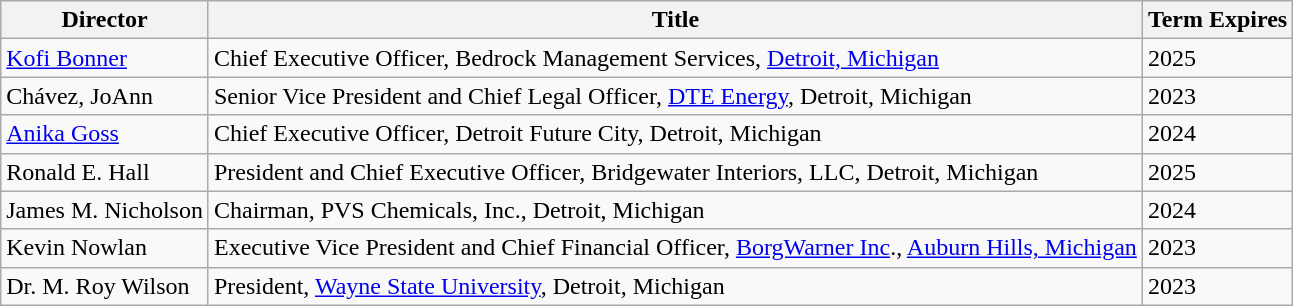<table class="wikitable sortable">
<tr>
<th>Director</th>
<th>Title</th>
<th>Term Expires</th>
</tr>
<tr>
<td><a href='#'>Kofi Bonner</a></td>
<td>Chief Executive Officer, Bedrock Management Services, <a href='#'>Detroit, Michigan</a></td>
<td>2025</td>
</tr>
<tr>
<td>Chávez, JoAnn</td>
<td>Senior Vice President and Chief Legal Officer, <a href='#'>DTE Energy</a>, Detroit, Michigan</td>
<td>2023</td>
</tr>
<tr>
<td><a href='#'>Anika Goss</a></td>
<td>Chief Executive Officer, Detroit Future City, Detroit, Michigan</td>
<td>2024</td>
</tr>
<tr>
<td>Ronald E. Hall</td>
<td>President and Chief Executive Officer, Bridgewater Interiors, LLC, Detroit, Michigan</td>
<td>2025</td>
</tr>
<tr>
<td>James M. Nicholson</td>
<td>Chairman, PVS Chemicals, Inc., Detroit, Michigan</td>
<td>2024</td>
</tr>
<tr>
<td>Kevin Nowlan</td>
<td>Executive Vice President and Chief Financial Officer, <a href='#'>BorgWarner Inc</a>., <a href='#'>Auburn Hills, Michigan</a></td>
<td>2023</td>
</tr>
<tr>
<td>Dr. M. Roy Wilson</td>
<td>President, <a href='#'>Wayne State University</a>, Detroit, Michigan</td>
<td>2023</td>
</tr>
</table>
